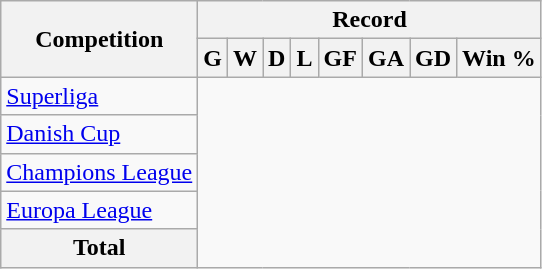<table class="wikitable" style="text-align: center">
<tr>
<th rowspan="2">Competition</th>
<th colspan="9">Record</th>
</tr>
<tr>
<th>G</th>
<th>W</th>
<th>D</th>
<th>L</th>
<th>GF</th>
<th>GA</th>
<th>GD</th>
<th>Win %</th>
</tr>
<tr>
<td style="text-align: left"><a href='#'>Superliga</a><br></td>
</tr>
<tr>
<td style="text-align: left"><a href='#'>Danish Cup</a><br></td>
</tr>
<tr>
<td style="text-align: left"><a href='#'>Champions League</a><br></td>
</tr>
<tr>
<td style="text-align: left"><a href='#'>Europa League</a><br></td>
</tr>
<tr>
<th>Total<br></th>
</tr>
</table>
